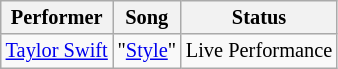<table class="wikitable" style="font-size: 85%">
<tr>
<th>Performer</th>
<th>Song</th>
<th>Status</th>
</tr>
<tr>
<td> <a href='#'>Taylor Swift</a></td>
<td>"<a href='#'>Style</a>"</td>
<td>Live Performance</td>
</tr>
</table>
